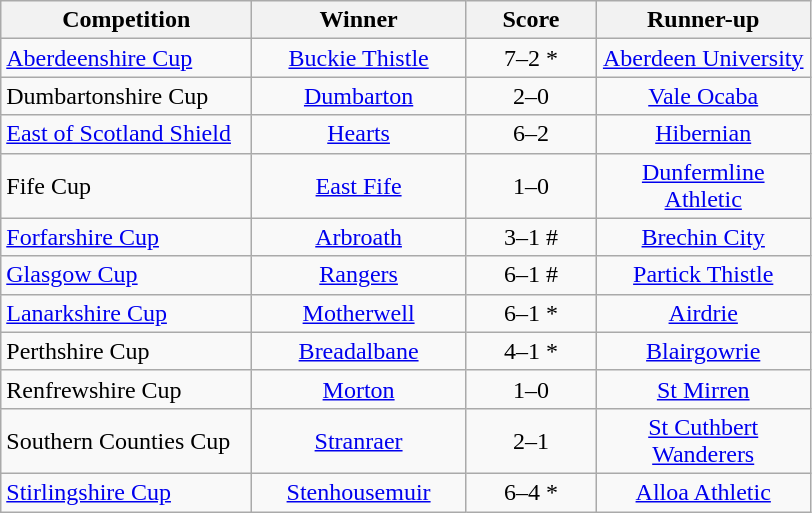<table class="wikitable" style="text-align: center;">
<tr>
<th width=160>Competition</th>
<th width=135>Winner</th>
<th width=80>Score</th>
<th width=135>Runner-up</th>
</tr>
<tr>
<td align=left><a href='#'>Aberdeenshire Cup</a></td>
<td><a href='#'>Buckie Thistle</a></td>
<td>7–2 *</td>
<td><a href='#'>Aberdeen University</a></td>
</tr>
<tr>
<td align=left>Dumbartonshire Cup</td>
<td><a href='#'>Dumbarton</a></td>
<td>2–0</td>
<td><a href='#'>Vale Ocaba</a></td>
</tr>
<tr>
<td align=left><a href='#'>East of Scotland Shield</a></td>
<td><a href='#'>Hearts</a></td>
<td>6–2</td>
<td><a href='#'>Hibernian</a></td>
</tr>
<tr>
<td align=left>Fife Cup</td>
<td><a href='#'>East Fife</a></td>
<td>1–0</td>
<td><a href='#'>Dunfermline Athletic</a></td>
</tr>
<tr>
<td align=left><a href='#'>Forfarshire Cup</a></td>
<td><a href='#'>Arbroath</a></td>
<td>3–1 #</td>
<td><a href='#'>Brechin City</a></td>
</tr>
<tr>
<td align=left><a href='#'>Glasgow Cup</a></td>
<td><a href='#'>Rangers</a></td>
<td>6–1 #</td>
<td><a href='#'>Partick Thistle</a></td>
</tr>
<tr>
<td align=left><a href='#'>Lanarkshire Cup</a></td>
<td><a href='#'>Motherwell</a></td>
<td>6–1 *</td>
<td><a href='#'>Airdrie</a></td>
</tr>
<tr>
<td align=left>Perthshire Cup</td>
<td><a href='#'>Breadalbane</a></td>
<td>4–1 *</td>
<td><a href='#'>Blairgowrie</a></td>
</tr>
<tr>
<td align=left>Renfrewshire Cup</td>
<td><a href='#'>Morton</a></td>
<td>1–0</td>
<td><a href='#'>St Mirren</a></td>
</tr>
<tr>
<td align=left>Southern Counties Cup</td>
<td><a href='#'>Stranraer</a></td>
<td>2–1</td>
<td><a href='#'>St Cuthbert Wanderers</a></td>
</tr>
<tr>
<td align=left><a href='#'>Stirlingshire Cup</a></td>
<td><a href='#'>Stenhousemuir</a></td>
<td>6–4 *</td>
<td><a href='#'>Alloa Athletic</a></td>
</tr>
</table>
